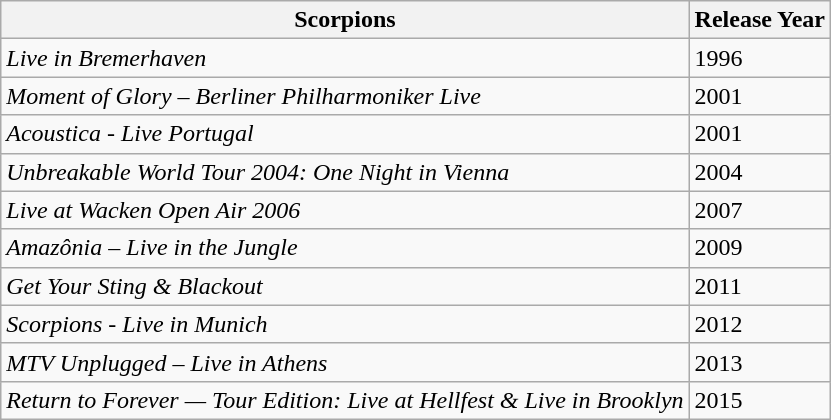<table class="wikitable">
<tr>
<th>Scorpions</th>
<th>Release Year</th>
</tr>
<tr>
<td><em>Live in Bremerhaven</em></td>
<td>1996</td>
</tr>
<tr>
<td><em>Moment of Glory – Berliner Philharmoniker Live</em></td>
<td>2001</td>
</tr>
<tr>
<td><em>Acoustica - Live Portugal</em></td>
<td>2001</td>
</tr>
<tr>
<td><em>Unbreakable World Tour 2004: One Night in Vienna</em></td>
<td>2004</td>
</tr>
<tr>
<td><em>Live at Wacken Open Air 2006</em></td>
<td>2007</td>
</tr>
<tr>
<td><em>Amazônia – Live in the Jungle</em></td>
<td>2009</td>
</tr>
<tr>
<td><em>Get Your Sting & Blackout</em></td>
<td>2011</td>
</tr>
<tr>
<td><em>Scorpions - Live in Munich</em></td>
<td>2012</td>
</tr>
<tr>
<td><em>MTV Unplugged – Live in Athens</em></td>
<td>2013</td>
</tr>
<tr>
<td><em>Return to Forever — Tour Edition: Live at Hellfest & Live in Brooklyn</em></td>
<td>2015</td>
</tr>
</table>
